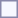<table style="border:1px solid #8888aa; background-color:#f7f8ff; padding:5px; font-size:95%; margin: 0px 12px 12px 0px;">
</table>
